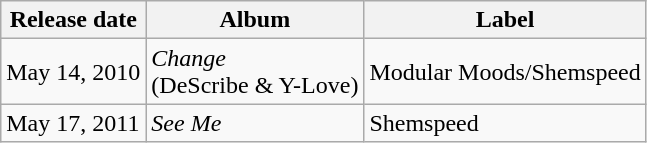<table class="wikitable">
<tr>
<th>Release date</th>
<th>Album</th>
<th>Label</th>
</tr>
<tr>
<td>May 14, 2010</td>
<td><em>Change</em> <br> (DeScribe & Y-Love)</td>
<td>Modular Moods/Shemspeed</td>
</tr>
<tr>
<td>May 17, 2011</td>
<td><em>See Me</em></td>
<td>Shemspeed</td>
</tr>
</table>
